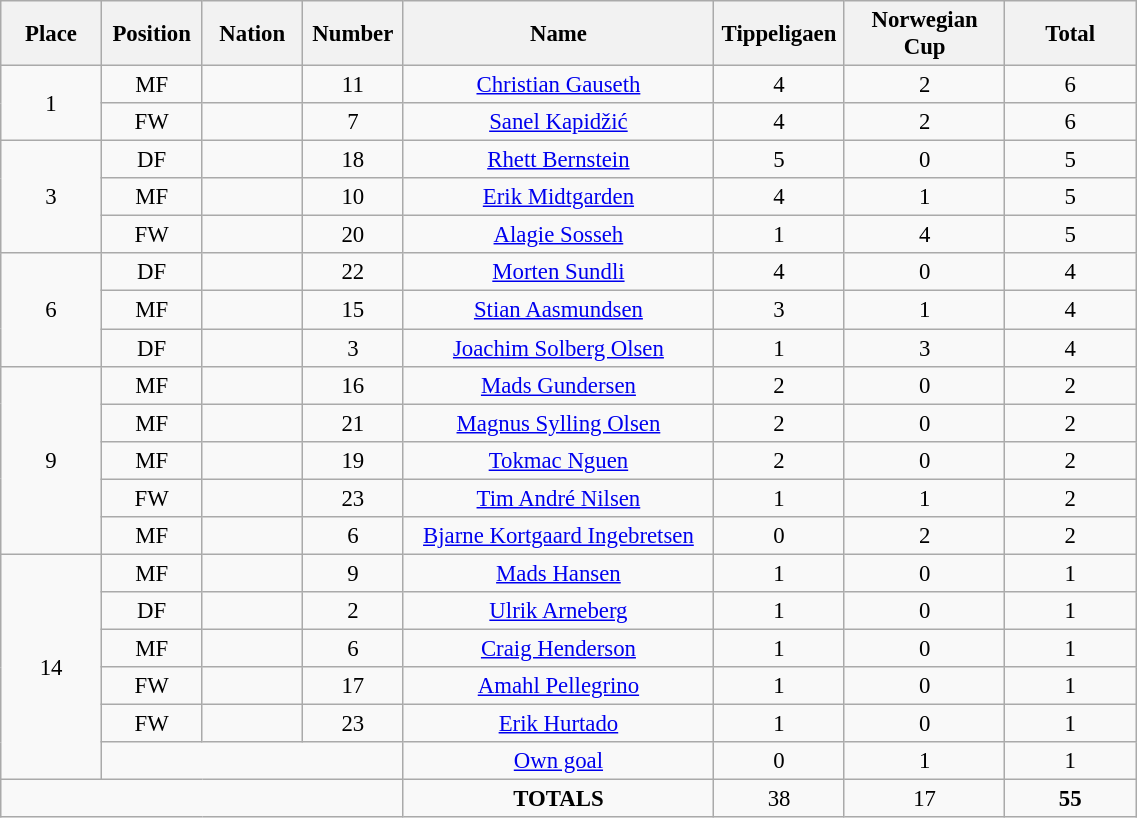<table class="wikitable" style="font-size: 95%; text-align: center;">
<tr>
<th width=60>Place</th>
<th width=60>Position</th>
<th width=60>Nation</th>
<th width=60>Number</th>
<th width=200>Name</th>
<th width=80>Tippeligaen</th>
<th width=100>Norwegian Cup</th>
<th width=80><strong>Total</strong></th>
</tr>
<tr>
<td rowspan="2">1</td>
<td>MF</td>
<td></td>
<td>11</td>
<td><a href='#'>Christian Gauseth</a></td>
<td>4</td>
<td>2</td>
<td>6</td>
</tr>
<tr>
<td>FW</td>
<td></td>
<td>7</td>
<td><a href='#'>Sanel Kapidžić</a></td>
<td>4</td>
<td>2</td>
<td>6</td>
</tr>
<tr>
<td rowspan="3">3</td>
<td>DF</td>
<td></td>
<td>18</td>
<td><a href='#'>Rhett Bernstein</a></td>
<td>5</td>
<td>0</td>
<td>5</td>
</tr>
<tr>
<td>MF</td>
<td></td>
<td>10</td>
<td><a href='#'>Erik Midtgarden</a></td>
<td>4</td>
<td>1</td>
<td>5</td>
</tr>
<tr>
<td>FW</td>
<td></td>
<td>20</td>
<td><a href='#'>Alagie Sosseh</a></td>
<td>1</td>
<td>4</td>
<td>5</td>
</tr>
<tr>
<td rowspan="3">6</td>
<td>DF</td>
<td></td>
<td>22</td>
<td><a href='#'>Morten Sundli</a></td>
<td>4</td>
<td>0</td>
<td>4</td>
</tr>
<tr>
<td>MF</td>
<td></td>
<td>15</td>
<td><a href='#'>Stian Aasmundsen</a></td>
<td>3</td>
<td>1</td>
<td>4</td>
</tr>
<tr>
<td>DF</td>
<td></td>
<td>3</td>
<td><a href='#'>Joachim Solberg Olsen</a></td>
<td>1</td>
<td>3</td>
<td>4</td>
</tr>
<tr>
<td rowspan="5">9</td>
<td>MF</td>
<td></td>
<td>16</td>
<td><a href='#'>Mads Gundersen</a></td>
<td>2</td>
<td>0</td>
<td>2</td>
</tr>
<tr>
<td>MF</td>
<td></td>
<td>21</td>
<td><a href='#'>Magnus Sylling Olsen</a></td>
<td>2</td>
<td>0</td>
<td>2</td>
</tr>
<tr>
<td>MF</td>
<td></td>
<td>19</td>
<td><a href='#'>Tokmac Nguen</a></td>
<td>2</td>
<td>0</td>
<td>2</td>
</tr>
<tr>
<td>FW</td>
<td></td>
<td>23</td>
<td><a href='#'>Tim André Nilsen</a></td>
<td>1</td>
<td>1</td>
<td>2</td>
</tr>
<tr>
<td>MF</td>
<td></td>
<td>6</td>
<td><a href='#'>Bjarne Kortgaard Ingebretsen</a></td>
<td>0</td>
<td>2</td>
<td>2</td>
</tr>
<tr>
<td rowspan="6">14</td>
<td>MF</td>
<td></td>
<td>9</td>
<td><a href='#'>Mads Hansen</a></td>
<td>1</td>
<td>0</td>
<td>1</td>
</tr>
<tr>
<td>DF</td>
<td></td>
<td>2</td>
<td><a href='#'>Ulrik Arneberg</a></td>
<td>1</td>
<td>0</td>
<td>1</td>
</tr>
<tr>
<td>MF</td>
<td></td>
<td>6</td>
<td><a href='#'>Craig Henderson</a></td>
<td>1</td>
<td>0</td>
<td>1</td>
</tr>
<tr>
<td>FW</td>
<td></td>
<td>17</td>
<td><a href='#'>Amahl Pellegrino</a></td>
<td>1</td>
<td>0</td>
<td>1</td>
</tr>
<tr>
<td>FW</td>
<td></td>
<td>23</td>
<td><a href='#'>Erik Hurtado</a></td>
<td>1</td>
<td>0</td>
<td>1</td>
</tr>
<tr>
<td colspan="3"></td>
<td><a href='#'>Own goal</a></td>
<td>0</td>
<td>1</td>
<td>1</td>
</tr>
<tr>
<td colspan="4"></td>
<td><strong>TOTALS</strong></td>
<td>38</td>
<td>17</td>
<td><strong>55</strong></td>
</tr>
</table>
